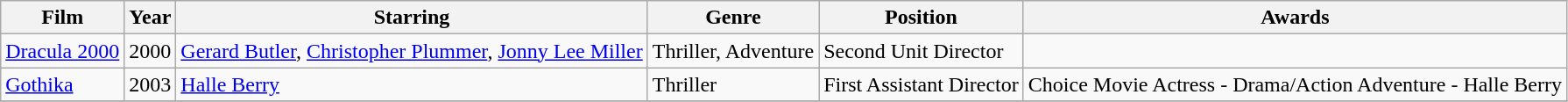<table class="wikitable">
<tr>
<th>Film</th>
<th>Year</th>
<th>Starring</th>
<th>Genre</th>
<th>Position</th>
<th>Awards</th>
</tr>
<tr>
<td><a href='#'>Dracula 2000</a></td>
<td>2000</td>
<td><a href='#'>Gerard Butler</a>, <a href='#'>Christopher Plummer</a>, <a href='#'>Jonny Lee Miller</a></td>
<td>Thriller, Adventure</td>
<td>Second Unit Director</td>
<td></td>
</tr>
<tr>
<td><a href='#'>Gothika</a></td>
<td>2003</td>
<td><a href='#'>Halle Berry</a></td>
<td>Thriller</td>
<td>First Assistant Director</td>
<td>Choice Movie Actress - Drama/Action Adventure - Halle Berry</td>
</tr>
<tr>
</tr>
</table>
